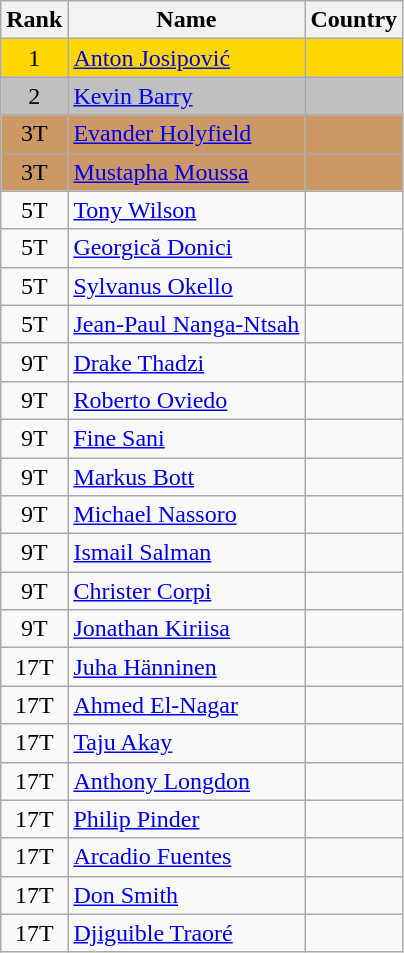<table class="wikitable sortable" style="text-align:center">
<tr>
<th>Rank</th>
<th>Name</th>
<th>Country</th>
</tr>
<tr bgcolor=gold>
<td>1</td>
<td align="left"><a href='#'>Anton Josipović</a></td>
<td align="left"></td>
</tr>
<tr bgcolor=silver>
<td>2</td>
<td align="left"><a href='#'>Kevin Barry</a></td>
<td align="left"></td>
</tr>
<tr bgcolor=#CC9966>
<td>3T</td>
<td align="left"><a href='#'>Evander Holyfield</a></td>
<td align="left"></td>
</tr>
<tr bgcolor=#CC9966>
<td>3T</td>
<td align="left"><a href='#'>Mustapha Moussa</a></td>
<td align="left"></td>
</tr>
<tr>
<td>5T</td>
<td align="left"><a href='#'>Tony Wilson</a></td>
<td align="left"></td>
</tr>
<tr>
<td>5T</td>
<td align="left"><a href='#'>Georgică Donici</a></td>
<td align="left"></td>
</tr>
<tr>
<td>5T</td>
<td align="left"><a href='#'>Sylvanus Okello</a></td>
<td align="left"></td>
</tr>
<tr>
<td>5T</td>
<td align="left"><a href='#'>Jean-Paul Nanga-Ntsah</a></td>
<td align="left"></td>
</tr>
<tr>
<td>9T</td>
<td align="left"><a href='#'>Drake Thadzi</a></td>
<td align="left"></td>
</tr>
<tr>
<td>9T</td>
<td align="left"><a href='#'>Roberto Oviedo</a></td>
<td align="left"></td>
</tr>
<tr>
<td>9T</td>
<td align="left"><a href='#'>Fine Sani</a></td>
<td align="left"></td>
</tr>
<tr>
<td>9T</td>
<td align="left"><a href='#'>Markus Bott</a></td>
<td align="left"></td>
</tr>
<tr>
<td>9T</td>
<td align="left"><a href='#'>Michael Nassoro</a></td>
<td align="left"></td>
</tr>
<tr>
<td>9T</td>
<td align="left"><a href='#'>Ismail Salman</a></td>
<td align="left"></td>
</tr>
<tr>
<td>9T</td>
<td align="left"><a href='#'>Christer Corpi</a></td>
<td align="left"></td>
</tr>
<tr>
<td>9T</td>
<td align="left"><a href='#'>Jonathan Kiriisa</a></td>
<td align="left"></td>
</tr>
<tr>
<td>17T</td>
<td align="left"><a href='#'>Juha Hänninen</a></td>
<td align="left"></td>
</tr>
<tr>
<td>17T</td>
<td align="left"><a href='#'>Ahmed El-Nagar</a></td>
<td align="left"></td>
</tr>
<tr>
<td>17T</td>
<td align="left"><a href='#'>Taju Akay</a></td>
<td align="left"></td>
</tr>
<tr>
<td>17T</td>
<td align="left"><a href='#'>Anthony Longdon</a></td>
<td align="left"></td>
</tr>
<tr>
<td>17T</td>
<td align="left"><a href='#'>Philip Pinder</a></td>
<td align="left"></td>
</tr>
<tr>
<td>17T</td>
<td align="left"><a href='#'>Arcadio Fuentes</a></td>
<td align="left"></td>
</tr>
<tr>
<td>17T</td>
<td align="left"><a href='#'>Don Smith</a></td>
<td align="left"></td>
</tr>
<tr>
<td>17T</td>
<td align="left"><a href='#'>Djiguible Traoré</a></td>
<td align="left"></td>
</tr>
</table>
